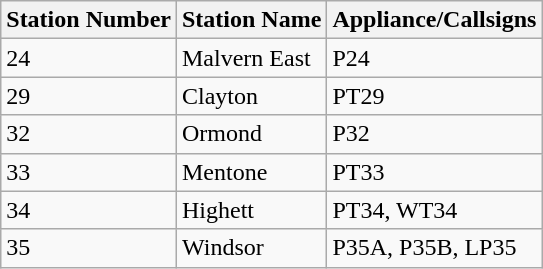<table class=wikitable>
<tr valign=bottom>
<th>Station Number</th>
<th>Station Name</th>
<th>Appliance/Callsigns</th>
</tr>
<tr>
<td>24</td>
<td>Malvern East</td>
<td>P24</td>
</tr>
<tr>
<td>29</td>
<td>Clayton</td>
<td>PT29</td>
</tr>
<tr>
<td>32</td>
<td>Ormond</td>
<td>P32</td>
</tr>
<tr>
<td>33</td>
<td>Mentone</td>
<td>PT33</td>
</tr>
<tr>
<td>34</td>
<td>Highett</td>
<td>PT34, WT34</td>
</tr>
<tr>
<td>35</td>
<td>Windsor</td>
<td>P35A, P35B, LP35</td>
</tr>
</table>
